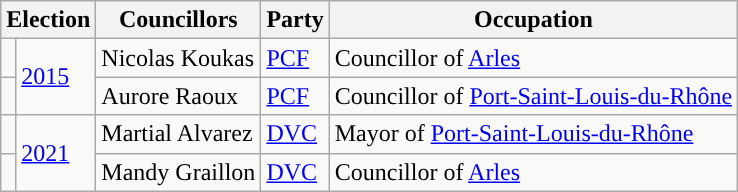<table class="wikitable">
<tr>
<th colspan="2">Election</th>
<th>Councillors</th>
<th>Party</th>
<th>Occupation</th>
</tr>
<tr>
<td style="background-color: "></td>
<td rowspan="2"><a href='#'>2015</a></td>
<td>Nicolas Koukas</td>
<td><a href='#'>PCF</a></td>
<td>Councillor of <a href='#'>Arles</a></td>
</tr>
<tr>
<td style="background-color: "></td>
<td>Aurore Raoux</td>
<td><a href='#'>PCF</a></td>
<td>Councillor of <a href='#'>Port-Saint-Louis-du-Rhône</a></td>
</tr>
<tr>
<td style="background-color: "></td>
<td rowspan="2"><a href='#'>2021</a></td>
<td>Martial Alvarez</td>
<td><a href='#'>DVC</a></td>
<td>Mayor of <a href='#'>Port-Saint-Louis-du-Rhône</a></td>
</tr>
<tr>
<td style="background-color: "></td>
<td>Mandy Graillon</td>
<td><a href='#'>DVC</a></td>
<td>Councillor of <a href='#'>Arles</a></td>
</tr>
</table>
